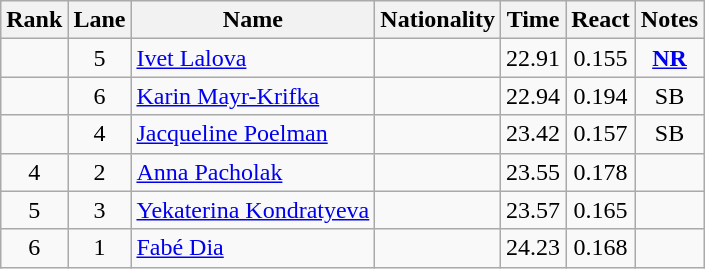<table class="wikitable sortable" style="text-align:center">
<tr>
<th>Rank</th>
<th>Lane</th>
<th>Name</th>
<th>Nationality</th>
<th>Time</th>
<th>React</th>
<th>Notes</th>
</tr>
<tr>
<td></td>
<td>5</td>
<td align="left"><a href='#'>Ivet Lalova</a></td>
<td align=left></td>
<td>22.91</td>
<td>0.155</td>
<td><strong><a href='#'>NR</a></strong></td>
</tr>
<tr>
<td></td>
<td>6</td>
<td align="left"><a href='#'>Karin Mayr-Krifka</a></td>
<td align=left></td>
<td>22.94</td>
<td>0.194</td>
<td>SB</td>
</tr>
<tr>
<td></td>
<td>4</td>
<td align="left"><a href='#'>Jacqueline Poelman</a></td>
<td align=left></td>
<td>23.42</td>
<td>0.157</td>
<td>SB</td>
</tr>
<tr>
<td>4</td>
<td>2</td>
<td align="left"><a href='#'>Anna Pacholak</a></td>
<td align=left></td>
<td>23.55</td>
<td>0.178</td>
<td></td>
</tr>
<tr>
<td>5</td>
<td>3</td>
<td align="left"><a href='#'>Yekaterina Kondratyeva</a></td>
<td align=left></td>
<td>23.57</td>
<td>0.165</td>
<td></td>
</tr>
<tr>
<td>6</td>
<td>1</td>
<td align="left"><a href='#'>Fabé Dia</a></td>
<td align=left></td>
<td>24.23</td>
<td>0.168</td>
<td></td>
</tr>
</table>
